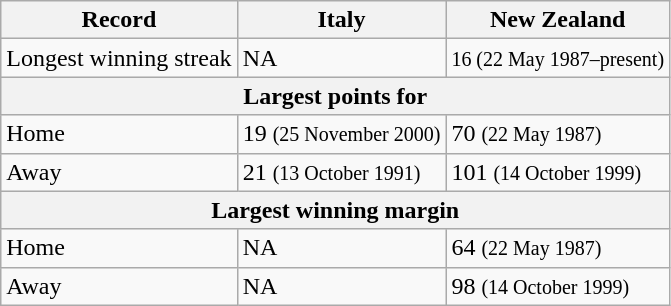<table class="wikitable">
<tr>
<th>Record</th>
<th>Italy</th>
<th>New Zealand</th>
</tr>
<tr>
<td>Longest winning streak</td>
<td>NA</td>
<td><small>16 (22 May 1987–present)</small></td>
</tr>
<tr>
<th colspan=3 align=center>Largest points for</th>
</tr>
<tr>
<td>Home</td>
<td>19 <small>(25 November 2000)</small></td>
<td>70 <small>(22 May 1987)</small></td>
</tr>
<tr>
<td>Away</td>
<td>21 <small>(13 October 1991)</small></td>
<td>101 <small>(14 October 1999)</small></td>
</tr>
<tr>
<th colspan=3 align=center>Largest winning margin</th>
</tr>
<tr>
<td>Home</td>
<td>NA</td>
<td>64 <small>(22 May 1987)</small></td>
</tr>
<tr>
<td>Away</td>
<td>NA</td>
<td>98 <small>(14 October 1999)</small></td>
</tr>
</table>
